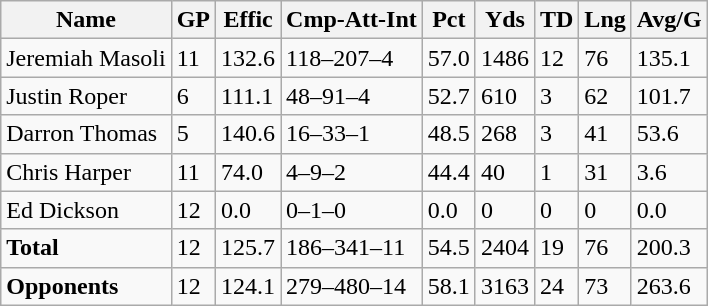<table class="wikitable" style="white-space:nowrap;">
<tr>
<th>Name</th>
<th>GP</th>
<th>Effic</th>
<th>Cmp-Att-Int</th>
<th>Pct</th>
<th>Yds</th>
<th>TD</th>
<th>Lng</th>
<th>Avg/G</th>
</tr>
<tr>
<td>Jeremiah Masoli</td>
<td>11</td>
<td>132.6</td>
<td>118–207–4</td>
<td>57.0</td>
<td>1486</td>
<td>12</td>
<td>76</td>
<td>135.1</td>
</tr>
<tr>
<td>Justin Roper</td>
<td>6</td>
<td>111.1</td>
<td>48–91–4</td>
<td>52.7</td>
<td>610</td>
<td>3</td>
<td>62</td>
<td>101.7</td>
</tr>
<tr>
<td>Darron Thomas</td>
<td>5</td>
<td>140.6</td>
<td>16–33–1</td>
<td>48.5</td>
<td>268</td>
<td>3</td>
<td>41</td>
<td>53.6</td>
</tr>
<tr>
<td>Chris Harper</td>
<td>11</td>
<td>74.0</td>
<td>4–9–2</td>
<td>44.4</td>
<td>40</td>
<td>1</td>
<td>31</td>
<td>3.6</td>
</tr>
<tr>
<td>Ed Dickson</td>
<td>12</td>
<td>0.0</td>
<td>0–1–0</td>
<td>0.0</td>
<td>0</td>
<td>0</td>
<td>0</td>
<td>0.0</td>
</tr>
<tr>
<td><strong>Total</strong></td>
<td>12</td>
<td>125.7</td>
<td>186–341–11</td>
<td>54.5</td>
<td>2404</td>
<td>19</td>
<td>76</td>
<td>200.3</td>
</tr>
<tr>
<td><strong>Opponents</strong></td>
<td>12</td>
<td>124.1</td>
<td>279–480–14</td>
<td>58.1</td>
<td>3163</td>
<td>24</td>
<td>73</td>
<td>263.6</td>
</tr>
</table>
